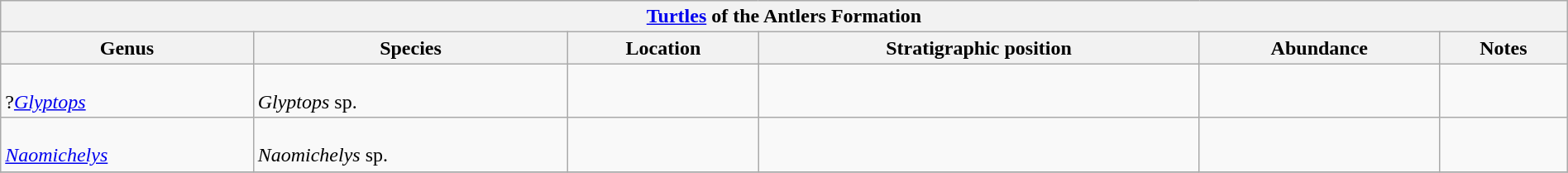<table class="wikitable" align="center" width="100%">
<tr>
<th colspan="7" align="center"><strong><a href='#'>Turtles</a> of the Antlers Formation</strong></th>
</tr>
<tr>
<th>Genus</th>
<th>Species</th>
<th>Location</th>
<th>Stratigraphic position</th>
<th>Abundance</th>
<th>Notes<br></th>
</tr>
<tr>
<td><br>?<em><a href='#'>Glyptops</a></em></td>
<td><br><em>Glyptops</em> sp.</td>
<td></td>
<td></td>
<td></td>
<td><br></td>
</tr>
<tr>
<td><br><em><a href='#'>Naomichelys</a></em></td>
<td><br><em>Naomichelys</em> sp.</td>
<td></td>
<td></td>
<td></td>
<td></td>
</tr>
<tr>
</tr>
</table>
